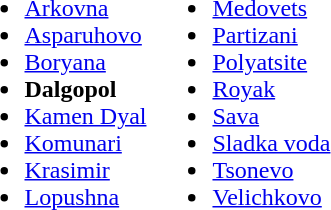<table>
<tr>
<td valign="top"><br><ul><li><a href='#'>Arkovna</a></li><li><a href='#'>Asparuhovo</a></li><li><a href='#'>Boryana</a></li><li><strong>Dalgopol</strong></li><li><a href='#'>Kamen Dyal</a></li><li><a href='#'>Komunari</a></li><li><a href='#'>Krasimir</a></li><li><a href='#'>Lopushna</a></li></ul></td>
<td valign="top"><br><ul><li><a href='#'>Medovets</a></li><li><a href='#'>Partizani</a></li><li><a href='#'>Polyatsite</a></li><li><a href='#'>Royak</a></li><li><a href='#'>Sava</a></li><li><a href='#'>Sladka voda</a></li><li><a href='#'>Tsonevo</a></li><li><a href='#'>Velichkovo</a></li></ul></td>
</tr>
</table>
